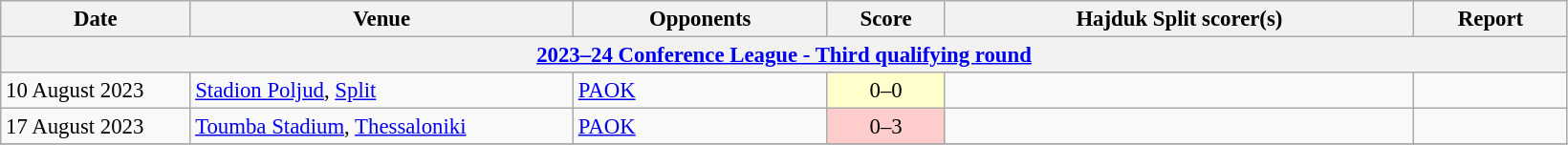<table class="wikitable" style="font-size:95%;">
<tr>
<th width=125>Date</th>
<th width=260>Venue</th>
<th width=170>Opponents</th>
<th width= 75>Score</th>
<th width=320>Hajduk Split scorer(s)</th>
<th width=100>Report</th>
</tr>
<tr>
<th colspan=7><a href='#'>2023–24 Conference League - Third qualifying round</a></th>
</tr>
<tr>
<td>10 August 2023</td>
<td><a href='#'>Stadion Poljud</a>, <a href='#'>Split</a></td>
<td> <a href='#'>PAOK</a></td>
<td align=center bgcolor=#FFFFCC>0–0</td>
<td></td>
<td></td>
</tr>
<tr>
<td>17 August 2023</td>
<td><a href='#'>Toumba Stadium</a>, <a href='#'>Thessaloniki</a></td>
<td> <a href='#'>PAOK</a></td>
<td align="center" bgcolor="#FFCCCC">0–3</td>
<td></td>
<td></td>
</tr>
<tr>
</tr>
</table>
